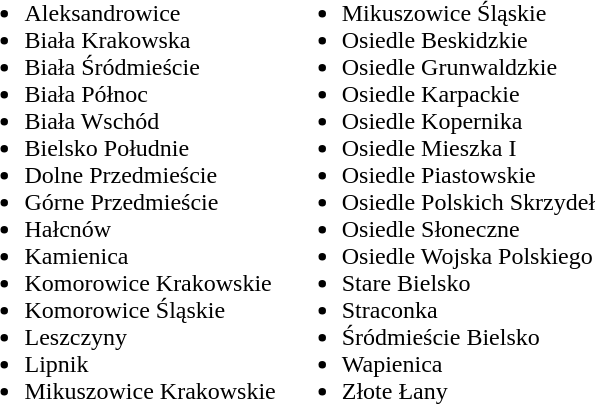<table border="0" class="topalign">
<tr>
<td><br><ul><li>Aleksandrowice</li><li>Biała Krakowska</li><li>Biała Śródmieście</li><li>Biała Północ</li><li>Biała Wschód</li><li>Bielsko Południe</li><li>Dolne Przedmieście</li><li>Górne Przedmieście</li><li>Hałcnów</li><li>Kamienica</li><li>Komorowice Krakowskie</li><li>Komorowice Śląskie</li><li>Leszczyny</li><li>Lipnik</li><li>Mikuszowice Krakowskie</li></ul></td>
<td><br><ul><li>Mikuszowice Śląskie</li><li>Osiedle Beskidzkie</li><li>Osiedle Grunwaldzkie</li><li>Osiedle Karpackie</li><li>Osiedle Kopernika</li><li>Osiedle Mieszka I</li><li>Osiedle Piastowskie</li><li>Osiedle Polskich Skrzydeł</li><li>Osiedle Słoneczne</li><li>Osiedle Wojska Polskiego</li><li>Stare Bielsko</li><li>Straconka</li><li>Śródmieście Bielsko</li><li>Wapienica</li><li>Złote Łany</li></ul></td>
</tr>
</table>
